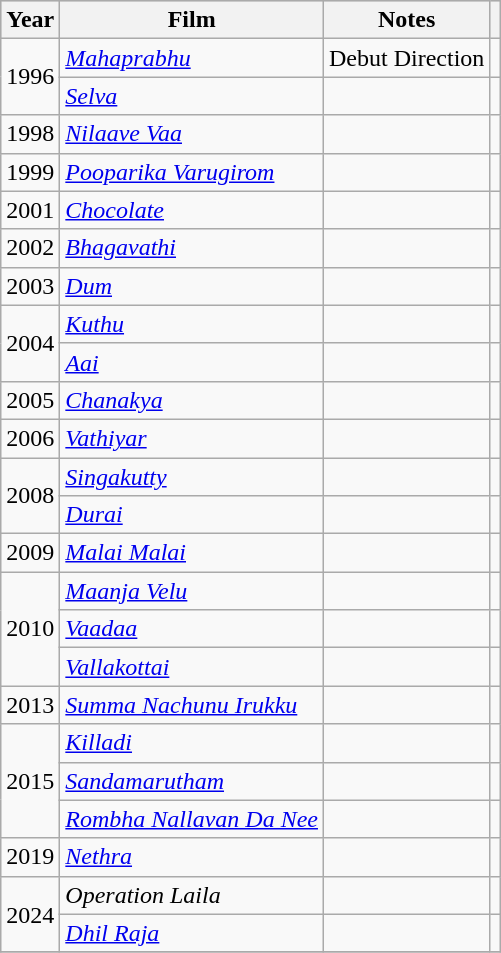<table class="wikitable sortable">
<tr style="background:#ccc; text-align:center;">
<th>Year</th>
<th>Film</th>
<th>Notes</th>
<th></th>
</tr>
<tr>
<td rowspan="2">1996</td>
<td><em><a href='#'>Mahaprabhu</a></em></td>
<td>Debut Direction</td>
<td></td>
</tr>
<tr>
<td><em><a href='#'>Selva</a></em></td>
<td></td>
<td></td>
</tr>
<tr>
<td>1998</td>
<td><em><a href='#'>Nilaave Vaa</a></em></td>
<td></td>
<td></td>
</tr>
<tr>
<td>1999</td>
<td><em><a href='#'>Pooparika Varugirom</a></em></td>
<td></td>
<td></td>
</tr>
<tr>
<td>2001</td>
<td><em><a href='#'>Chocolate</a></em></td>
<td></td>
<td></td>
</tr>
<tr>
<td>2002</td>
<td><em><a href='#'>Bhagavathi</a></em></td>
<td></td>
<td></td>
</tr>
<tr>
<td>2003</td>
<td><em><a href='#'>Dum</a></em></td>
<td></td>
<td></td>
</tr>
<tr>
<td rowspan="2">2004</td>
<td><em><a href='#'>Kuthu</a></em></td>
<td></td>
<td></td>
</tr>
<tr>
<td><em><a href='#'>Aai</a></em></td>
<td></td>
<td></td>
</tr>
<tr>
<td>2005</td>
<td><em><a href='#'>Chanakya</a></em></td>
<td></td>
<td></td>
</tr>
<tr>
<td>2006</td>
<td><em><a href='#'>Vathiyar</a></em></td>
<td></td>
<td></td>
</tr>
<tr>
<td rowspan="2">2008</td>
<td><em><a href='#'>Singakutty</a></em></td>
<td></td>
<td></td>
</tr>
<tr>
<td><em><a href='#'>Durai</a></em></td>
<td></td>
<td></td>
</tr>
<tr>
<td>2009</td>
<td><em><a href='#'>Malai Malai</a></em></td>
<td></td>
<td></td>
</tr>
<tr>
<td rowspan="3">2010</td>
<td><em><a href='#'>Maanja Velu</a></em></td>
<td></td>
<td></td>
</tr>
<tr>
<td><em><a href='#'>Vaadaa</a></em></td>
<td></td>
<td></td>
</tr>
<tr>
<td><em><a href='#'>Vallakottai</a></em></td>
<td></td>
<td></td>
</tr>
<tr>
<td>2013</td>
<td><em><a href='#'>Summa Nachunu Irukku</a></em></td>
<td></td>
<td></td>
</tr>
<tr>
<td rowspan="3">2015</td>
<td><em><a href='#'>Killadi</a></em></td>
<td></td>
<td></td>
</tr>
<tr>
<td><em><a href='#'>Sandamarutham</a></em></td>
<td></td>
<td></td>
</tr>
<tr>
<td><em><a href='#'>Rombha Nallavan Da Nee</a></em></td>
<td></td>
<td></td>
</tr>
<tr>
<td rowspan="1">2019</td>
<td><em><a href='#'>Nethra</a></em></td>
<td></td>
<td></td>
</tr>
<tr>
<td rowspan=2>2024</td>
<td><em>Operation Laila</em></td>
<td></td>
<td></td>
</tr>
<tr>
<td><em><a href='#'>Dhil Raja</a></em></td>
<td></td>
<td></td>
</tr>
<tr>
</tr>
</table>
